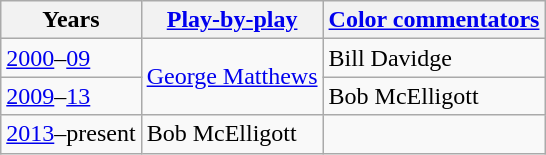<table class="wikitable">
<tr>
<th>Years</th>
<th><a href='#'>Play-by-play</a></th>
<th><a href='#'>Color commentators</a></th>
</tr>
<tr>
<td><a href='#'>2000</a>–<a href='#'>09</a></td>
<td rowspan=2><a href='#'>George Matthews</a></td>
<td>Bill Davidge</td>
</tr>
<tr>
<td><a href='#'>2009</a>–<a href='#'>13</a></td>
<td>Bob McElligott</td>
</tr>
<tr>
<td><a href='#'>2013</a>–present</td>
<td>Bob McElligott</td>
<td></td>
</tr>
</table>
